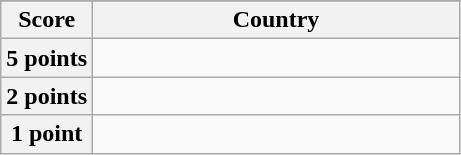<table class="wikitable">
<tr>
</tr>
<tr>
<th scope="col" width=20%>Score</th>
<th scope="col">Country</th>
</tr>
<tr>
<th scope="row">5 points</th>
<td></td>
</tr>
<tr>
<th scope="row">2 points</th>
<td></td>
</tr>
<tr>
<th scope="row">1 point</th>
<td></td>
</tr>
</table>
